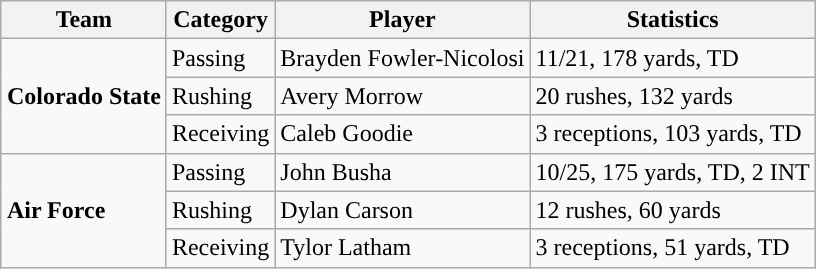<table class="wikitable" style="float: right;">
<tr>
<th>Team</th>
<th>Category</th>
<th>Player</th>
<th>Statistics</th>
</tr>
<tr>
<td rowspan=3><strong>Colorado State</strong></td>
<td>Passing</td>
<td>Brayden Fowler-Nicolosi</td>
<td>11/21, 178 yards, TD</td>
</tr>
<tr>
<td>Rushing</td>
<td>Avery Morrow</td>
<td>20 rushes, 132 yards</td>
</tr>
<tr>
<td>Receiving</td>
<td>Caleb Goodie</td>
<td>3 receptions, 103 yards, TD</td>
</tr>
<tr>
<td rowspan=3><strong>Air Force</strong></td>
<td>Passing</td>
<td>John Busha</td>
<td>10/25, 175 yards, TD, 2 INT</td>
</tr>
<tr>
<td>Rushing</td>
<td>Dylan Carson</td>
<td>12 rushes, 60 yards</td>
</tr>
<tr>
<td>Receiving</td>
<td>Tylor Latham</td>
<td>3 receptions, 51 yards, TD</td>
</tr>
</table>
